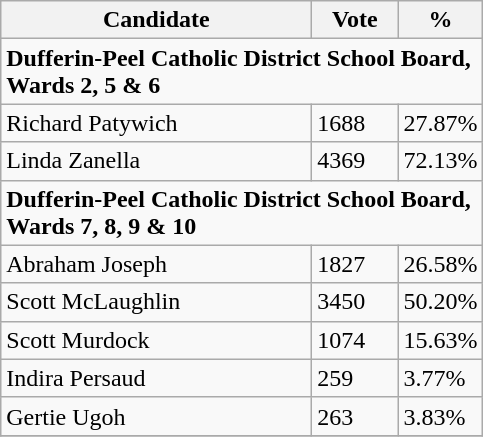<table class="wikitable">
<tr>
<th bgcolor="#DDDDFF" width="200px">Candidate</th>
<th bgcolor="#DDDDFF" width="50px">Vote</th>
<th bgcolor="#DDDDFF" width="30px">%</th>
</tr>
<tr>
<td colspan="4"><strong>Dufferin-Peel Catholic District School Board, Wards 2, 5 & 6</strong></td>
</tr>
<tr>
<td>Richard Patywich</td>
<td>1688</td>
<td>27.87%</td>
</tr>
<tr>
<td>Linda Zanella</td>
<td>4369</td>
<td>72.13%</td>
</tr>
<tr>
<td colspan="4"><strong>Dufferin-Peel Catholic District School Board, Wards 7, 8, 9 & 10</strong></td>
</tr>
<tr>
<td>Abraham Joseph</td>
<td>1827</td>
<td>26.58%</td>
</tr>
<tr>
<td>Scott McLaughlin</td>
<td>3450</td>
<td>50.20%</td>
</tr>
<tr>
<td>Scott Murdock</td>
<td>1074</td>
<td>15.63%</td>
</tr>
<tr>
<td>Indira Persaud</td>
<td>259</td>
<td>3.77%</td>
</tr>
<tr>
<td>Gertie Ugoh</td>
<td>263</td>
<td>3.83%</td>
</tr>
<tr>
</tr>
</table>
